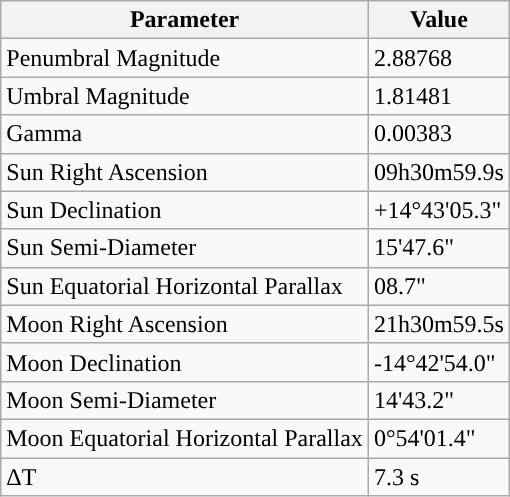<table class="wikitable">
<tr>
<th>Parameter</th>
<th>Value</th>
</tr>
<tr>
<td>Penumbral Magnitude</td>
<td>2.88768</td>
</tr>
<tr>
<td>Umbral Magnitude</td>
<td>1.81481</td>
</tr>
<tr>
<td>Gamma</td>
<td>0.00383</td>
</tr>
<tr>
<td>Sun Right Ascension</td>
<td>09h30m59.9s</td>
</tr>
<tr>
<td>Sun Declination</td>
<td>+14°43'05.3"</td>
</tr>
<tr>
<td>Sun Semi-Diameter</td>
<td>15'47.6"</td>
</tr>
<tr>
<td>Sun Equatorial Horizontal Parallax</td>
<td>08.7"</td>
</tr>
<tr>
<td>Moon Right Ascension</td>
<td>21h30m59.5s</td>
</tr>
<tr>
<td>Moon Declination</td>
<td>-14°42'54.0"</td>
</tr>
<tr>
<td>Moon Semi-Diameter</td>
<td>14'43.2"</td>
</tr>
<tr>
<td>Moon Equatorial Horizontal Parallax</td>
<td>0°54'01.4"</td>
</tr>
<tr>
<td>ΔT</td>
<td>7.3 s</td>
</tr>
</table>
